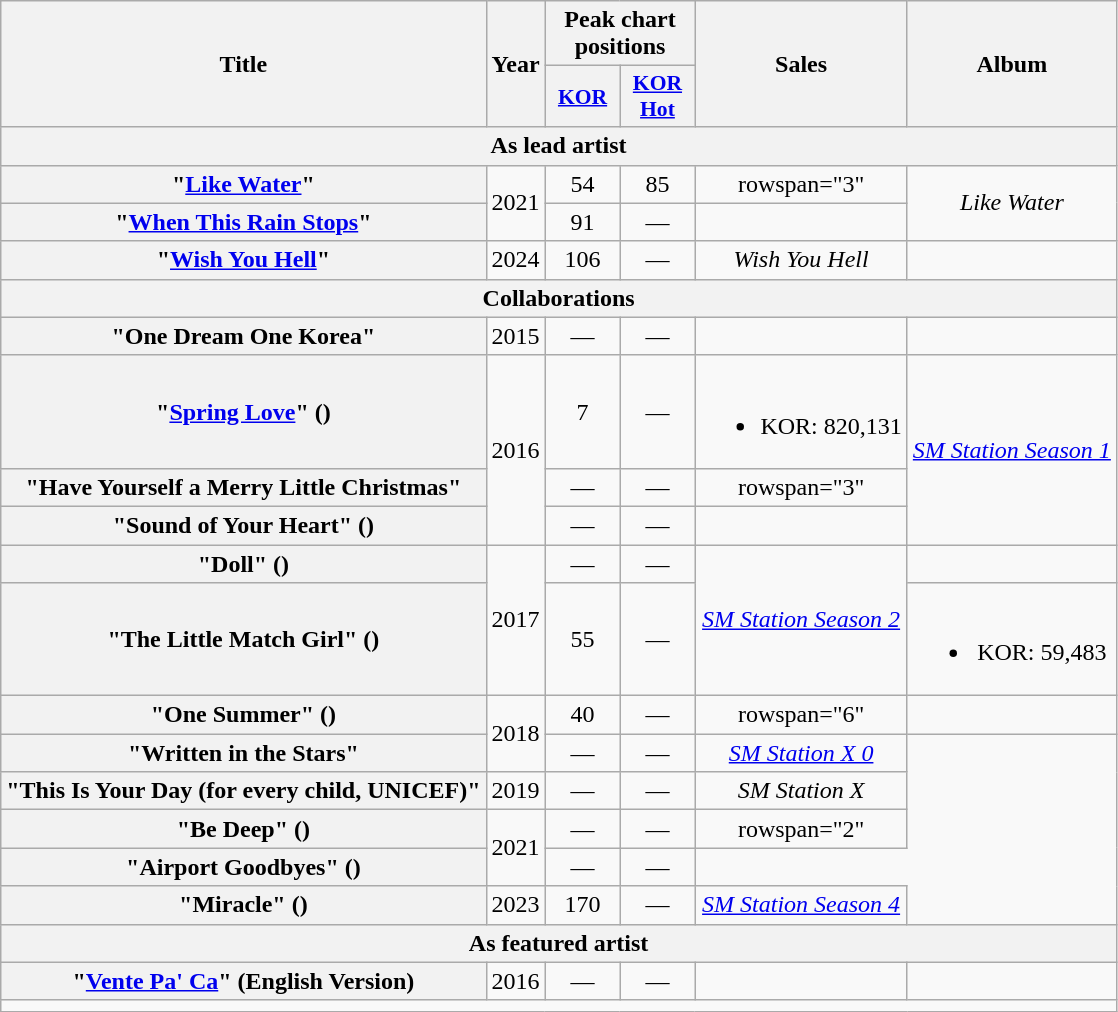<table class="wikitable plainrowheaders" style="text-align:center">
<tr>
<th scope="col" rowspan="2">Title</th>
<th scope="col" rowspan="2">Year</th>
<th scope="col" colspan="2">Peak chart positions</th>
<th scope="col" rowspan="2">Sales</th>
<th scope="col" rowspan="2">Album</th>
</tr>
<tr>
<th scope="col" style="font-size:90%; width:3em"><a href='#'>KOR</a><br></th>
<th scope="col" style="font-size:90%; width:3em"><a href='#'>KOR Hot</a><br></th>
</tr>
<tr>
<th colspan="6" scope="col">As lead artist</th>
</tr>
<tr>
<th scope="row">"<a href='#'>Like Water</a>"</th>
<td rowspan="2">2021</td>
<td>54</td>
<td>85</td>
<td>rowspan="3" </td>
<td rowspan="2"><em>Like Water</em></td>
</tr>
<tr>
<th scope="row">"<a href='#'>When This Rain Stops</a>"</th>
<td>91</td>
<td>—</td>
</tr>
<tr>
<th scope="row">"<a href='#'>Wish You Hell</a>"</th>
<td>2024</td>
<td>106</td>
<td>—</td>
<td><em>Wish You Hell</em></td>
</tr>
<tr>
<th colspan="6" scope="col">Collaborations</th>
</tr>
<tr>
<th scope="row">"One Dream One Korea" <br></th>
<td>2015</td>
<td>—</td>
<td>—</td>
<td></td>
<td></td>
</tr>
<tr>
<th scope="row">"<a href='#'>Spring Love</a>" ()<br></th>
<td rowspan="3">2016</td>
<td>7</td>
<td>—</td>
<td><br><ul><li>KOR: 820,131</li></ul></td>
<td rowspan="3"><em><a href='#'>SM Station Season 1</a></em></td>
</tr>
<tr>
<th scope="row">"Have Yourself a Merry Little Christmas"<br></th>
<td>—</td>
<td>—</td>
<td>rowspan="3" </td>
</tr>
<tr>
<th scope="row">"Sound of Your Heart" ()<br></th>
<td>—</td>
<td>—</td>
</tr>
<tr>
<th scope="row">"Doll" ()<br></th>
<td rowspan="2">2017</td>
<td>—</td>
<td>—</td>
<td rowspan="2"><em><a href='#'>SM Station Season 2</a></em></td>
</tr>
<tr>
<th scope="row">"The Little Match Girl" () <br></th>
<td>55</td>
<td>—</td>
<td><br><ul><li>KOR: 59,483</li></ul></td>
</tr>
<tr>
<th scope="row">"One Summer" ()<br></th>
<td rowspan="2">2018</td>
<td>40</td>
<td>—</td>
<td>rowspan="6" </td>
<td></td>
</tr>
<tr>
<th scope="row">"Written in the Stars" <br></th>
<td>—</td>
<td>—</td>
<td><em><a href='#'>SM Station X 0</a></em></td>
</tr>
<tr>
<th scope="row">"This Is Your Day (for every child, UNICEF)" <br></th>
<td>2019</td>
<td>—</td>
<td>—</td>
<td><em>SM Station X</em></td>
</tr>
<tr>
<th scope="row">"Be Deep" ()<br></th>
<td rowspan="2">2021</td>
<td>—</td>
<td>—</td>
<td>rowspan="2" </td>
</tr>
<tr>
<th scope="row">"Airport Goodbyes" ()<br></th>
<td>—</td>
<td>—</td>
</tr>
<tr>
<th scope="row">"Miracle" () <br></th>
<td>2023</td>
<td>170</td>
<td>—</td>
<td><em><a href='#'>SM Station Season 4</a></em></td>
</tr>
<tr>
<th colspan="6">As featured artist</th>
</tr>
<tr>
<th scope="row">"<a href='#'>Vente Pa' Ca</a>" (English Version) <br></th>
<td>2016</td>
<td>—</td>
<td>—</td>
<td></td>
<td></td>
</tr>
<tr>
<td colspan="6"></td>
</tr>
</table>
